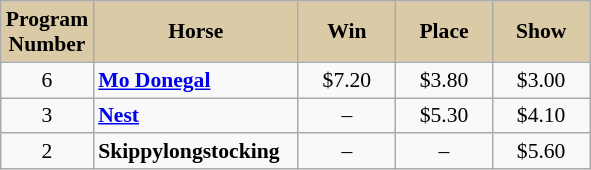<table class = "wikitable sortable" | border="2" cellpadding="0" style="border-collapse: collapse; font-size:90%">
<tr bgcolor="#DACAA5" align="center">
<td width="48px"><strong>Program<br>Number</strong></td>
<td width="130px"><strong>Horse</strong></td>
<td width="58px"><strong>Win</strong></td>
<td width="58px"><strong>Place</strong></td>
<td width="58px"><strong>Show</strong></td>
</tr>
<tr>
<td align=center>6</td>
<td><strong><a href='#'>Mo Donegal</a> </strong></td>
<td align=center>$7.20</td>
<td align=center>$3.80</td>
<td align=center>$3.00</td>
</tr>
<tr>
<td align=center>3</td>
<td><strong><a href='#'>Nest</a></strong></td>
<td align=center>–</td>
<td align=center>$5.30</td>
<td align=center>$4.10</td>
</tr>
<tr>
<td align=center>2</td>
<td><strong>Skippylongstocking</strong></td>
<td align=center>–</td>
<td align=center>–</td>
<td align=center>$5.60</td>
</tr>
</table>
